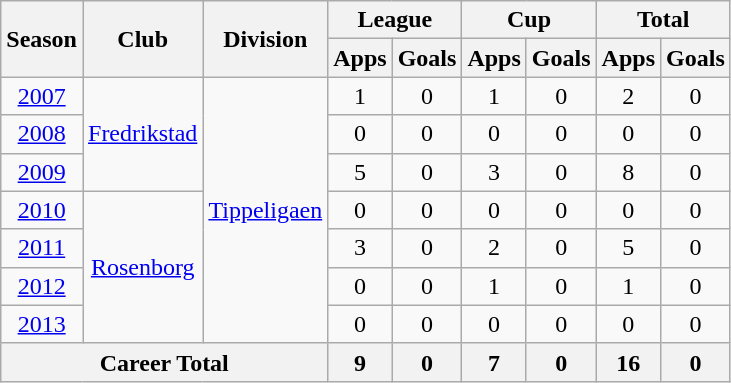<table class="wikitable" style="text-align: center;">
<tr>
<th rowspan="2">Season</th>
<th rowspan="2">Club</th>
<th rowspan="2">Division</th>
<th colspan="2">League</th>
<th colspan="2">Cup</th>
<th colspan="2">Total</th>
</tr>
<tr>
<th>Apps</th>
<th>Goals</th>
<th>Apps</th>
<th>Goals</th>
<th>Apps</th>
<th>Goals</th>
</tr>
<tr>
<td><a href='#'>2007</a></td>
<td rowspan="3" valign="center"><a href='#'>Fredrikstad</a></td>
<td rowspan="7" valign="center"><a href='#'>Tippeligaen</a></td>
<td>1</td>
<td>0</td>
<td>1</td>
<td>0</td>
<td>2</td>
<td>0</td>
</tr>
<tr>
<td><a href='#'>2008</a></td>
<td>0</td>
<td>0</td>
<td>0</td>
<td>0</td>
<td>0</td>
<td>0</td>
</tr>
<tr>
<td><a href='#'>2009</a></td>
<td>5</td>
<td>0</td>
<td>3</td>
<td>0</td>
<td>8</td>
<td>0</td>
</tr>
<tr>
<td><a href='#'>2010</a></td>
<td rowspan="4" valign="center"><a href='#'>Rosenborg</a></td>
<td>0</td>
<td>0</td>
<td>0</td>
<td>0</td>
<td>0</td>
<td>0</td>
</tr>
<tr>
<td><a href='#'>2011</a></td>
<td>3</td>
<td>0</td>
<td>2</td>
<td>0</td>
<td>5</td>
<td>0</td>
</tr>
<tr>
<td><a href='#'>2012</a></td>
<td>0</td>
<td>0</td>
<td>1</td>
<td>0</td>
<td>1</td>
<td>0</td>
</tr>
<tr>
<td><a href='#'>2013</a></td>
<td>0</td>
<td>0</td>
<td>0</td>
<td>0</td>
<td>0</td>
<td>0</td>
</tr>
<tr>
<th colspan="3">Career Total</th>
<th>9</th>
<th>0</th>
<th>7</th>
<th>0</th>
<th>16</th>
<th>0</th>
</tr>
</table>
